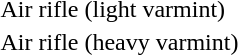<table>
<tr>
<td>Air rifle (light varmint)</td>
<td></td>
<td></td>
<td></td>
</tr>
<tr>
<td>Air rifle (heavy varmint)</td>
<td></td>
<td></td>
<td></td>
</tr>
</table>
